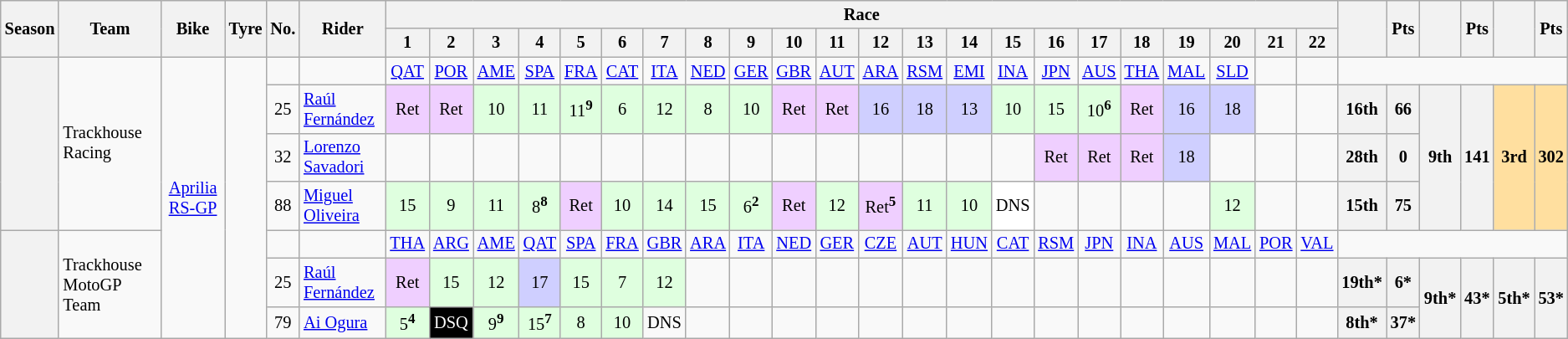<table class="wikitable" style="text-align:center; font-size:85%;">
<tr>
<th scope="col" rowspan="2">Season</th>
<th scope="col" rowspan="2">Team</th>
<th scope="col" rowspan="2">Bike</th>
<th scope="col" rowspan="2">Tyre</th>
<th scope="col" rowspan="2">No.</th>
<th scope="col" rowspan="2">Rider</th>
<th scope="col" colspan="22">Race</th>
<th scope="col" rowspan="2"></th>
<th scope="col" rowspan="2">Pts</th>
<th scope="col" rowspan="2"></th>
<th scope="col" rowspan="2">Pts</th>
<th scope="col" rowspan="2"></th>
<th scope="col" rowspan="2">Pts</th>
</tr>
<tr>
<th>1</th>
<th>2</th>
<th>3</th>
<th>4</th>
<th>5</th>
<th>6</th>
<th>7</th>
<th>8</th>
<th>9</th>
<th>10</th>
<th>11</th>
<th>12</th>
<th>13</th>
<th>14</th>
<th>15</th>
<th>16</th>
<th>17</th>
<th>18</th>
<th>19</th>
<th>20</th>
<th>21</th>
<th>22</th>
</tr>
<tr>
<th scope="row" rowspan="4"></th>
<td style="text-align:left;" rowspan="4">Trackhouse Racing</td>
<td rowspan="7"><a href='#'>Aprilia RS-GP</a></td>
<td rowspan="7"></td>
<td></td>
<td></td>
<td><a href='#'>QAT</a></td>
<td><a href='#'>POR</a></td>
<td><a href='#'>AME</a></td>
<td><a href='#'>SPA</a></td>
<td><a href='#'>FRA</a></td>
<td><a href='#'>CAT</a></td>
<td><a href='#'>ITA</a></td>
<td><a href='#'>NED</a></td>
<td><a href='#'>GER</a></td>
<td><a href='#'>GBR</a></td>
<td><a href='#'>AUT</a></td>
<td><a href='#'>ARA</a></td>
<td><a href='#'>RSM</a></td>
<td><a href='#'>EMI</a></td>
<td><a href='#'>INA</a></td>
<td><a href='#'>JPN</a></td>
<td><a href='#'>AUS</a></td>
<td><a href='#'>THA</a></td>
<td><a href='#'>MAL</a></td>
<td><a href='#'>SLD</a></td>
<td></td>
<td></td>
</tr>
<tr>
<td>25</td>
<td style="text-align:left;"> <a href='#'>Raúl Fernández</a></td>
<td style="background:#EFCFFF;">Ret</td>
<td style="background:#EFCFFF;">Ret</td>
<td style="background:#DFFFDF;">10</td>
<td style="background:#DFFFDF;">11</td>
<td style="background:#DFFFDF;">11<sup><strong>9</strong></sup></td>
<td style="background:#DFFFDF;">6</td>
<td style="background:#DFFFDF;">12</td>
<td style="background:#DFFFDF;">8</td>
<td style="background:#DFFFDF;">10</td>
<td style="background:#EFCFFF;">Ret</td>
<td style="background:#EFCFFF;">Ret</td>
<td style="background:#CFCFFF;">16</td>
<td style="background:#CFCFFF;">18</td>
<td style="background:#CFCFFF;">13</td>
<td style="background:#DFFFDF;">10</td>
<td style="background:#DFFFDF;">15</td>
<td style="background:#DFFFDF;">10<sup><strong>6</strong></sup></td>
<td style="background:#EFCFFF;">Ret</td>
<td style="background:#CFCFFF;">16</td>
<td style="background:#CFCFFF;">18</td>
<td></td>
<td></td>
<th>16th</th>
<th>66</th>
<th rowspan="3">9th</th>
<th rowspan="3">141</th>
<th rowspan="3" style="background:#FFDF9F;">3rd</th>
<th rowspan="3" style="background:#FFDF9F;">302</th>
</tr>
<tr>
<td>32</td>
<td style="text-align:left;"> <a href='#'>Lorenzo Savadori</a></td>
<td></td>
<td></td>
<td></td>
<td></td>
<td></td>
<td></td>
<td></td>
<td></td>
<td></td>
<td></td>
<td></td>
<td></td>
<td></td>
<td></td>
<td></td>
<td style="background:#EFCFFF;">Ret</td>
<td style="background:#EFCFFF;">Ret</td>
<td style="background:#EFCFFF;">Ret</td>
<td style="background:#CFCFFF;">18</td>
<td></td>
<td></td>
<td></td>
<th>28th</th>
<th>0</th>
</tr>
<tr>
<td>88</td>
<td style="text-align:left;"> <a href='#'>Miguel Oliveira</a></td>
<td style="background:#DFFFDF;">15</td>
<td style="background:#DFFFDF;">9</td>
<td style="background:#DFFFDF;">11</td>
<td style="background:#DFFFDF;">8<sup><strong>8</strong></sup></td>
<td style="background:#EFCFFF;">Ret</td>
<td style="background:#DFFFDF;">10</td>
<td style="background:#DFFFDF;">14</td>
<td style="background:#DFFFDF;">15</td>
<td style="background:#DFFFDF;">6<sup><strong>2</strong></sup></td>
<td style="background:#EFCFFF;">Ret</td>
<td style="background:#DFFFDF;">12</td>
<td style="background:#EFCFFF;">Ret<sup><strong>5</strong></sup></td>
<td style="background:#DFFFDF;">11</td>
<td style="background:#DFFFDF;">10</td>
<td style="background:#FFFFFF;">DNS</td>
<td></td>
<td></td>
<td></td>
<td></td>
<td style="background:#DFFFDF;">12</td>
<td></td>
<td></td>
<th>15th</th>
<th>75</th>
</tr>
<tr>
<th scope="row" rowspan="3"></th>
<td style="text-align:left;" rowspan="3">Trackhouse MotoGP Team</td>
<td></td>
<td></td>
<td><a href='#'>THA</a></td>
<td><a href='#'>ARG</a></td>
<td><a href='#'>AME</a></td>
<td><a href='#'>QAT</a></td>
<td><a href='#'>SPA</a></td>
<td><a href='#'>FRA</a></td>
<td><a href='#'>GBR</a></td>
<td><a href='#'>ARA</a></td>
<td><a href='#'>ITA</a></td>
<td><a href='#'>NED</a></td>
<td><a href='#'>GER</a></td>
<td><a href='#'>CZE</a></td>
<td><a href='#'>AUT</a></td>
<td><a href='#'>HUN</a></td>
<td><a href='#'>CAT</a></td>
<td><a href='#'>RSM</a></td>
<td><a href='#'>JPN</a></td>
<td><a href='#'>INA</a></td>
<td><a href='#'>AUS</a></td>
<td><a href='#'>MAL</a></td>
<td><a href='#'>POR</a></td>
<td><a href='#'>VAL</a></td>
</tr>
<tr>
<td>25</td>
<td style="text-align:left;"> <a href='#'>Raúl Fernández</a></td>
<td style="background:#EFCFFF;">Ret</td>
<td style="background:#DFFFDF;">15</td>
<td style="background:#DFFFDF;">12</td>
<td style="background:#CFCFFF;">17</td>
<td style="background:#DFFFDF;">15</td>
<td style="background:#DFFFDF;">7</td>
<td style="background:#DFFFDF;">12</td>
<td style="background:#;"></td>
<td style="background:#;"></td>
<td style="background:#;"></td>
<td style="background:#;"></td>
<td style="background:#;"></td>
<td style="background:#;"></td>
<td style="background:#;"></td>
<td style="background:#;"></td>
<td style="background:#;"></td>
<td style="background:#;"></td>
<td style="background:#;"></td>
<td style="background:#;"></td>
<td style="background:#;"></td>
<td style="background:#;"></td>
<td style="background:#;"></td>
<th>19th*</th>
<th>6*</th>
<th rowspan="2">9th*</th>
<th rowspan="2">43*</th>
<th rowspan="2" style="background:#;">5th*</th>
<th rowspan="2" style="background:#;">53*</th>
</tr>
<tr>
<td>79</td>
<td style="text-align:left;"> <a href='#'>Ai Ogura</a></td>
<td style="background:#DFFFDF;">5<sup><strong>4</strong></sup></td>
<td style="background:#000000; color:#FFFFFF;">DSQ</td>
<td style="background:#DFFFDF;">9<sup><strong>9</strong></sup></td>
<td style="background:#DFFFDF;">15<sup><strong>7</strong></sup></td>
<td style="background:#DFFFDF;">8</td>
<td style="background:#DFFFDF;">10</td>
<td style="background:#;">DNS</td>
<td style="background:#;"></td>
<td style="background:#;"></td>
<td style="background:#;"></td>
<td style="background:#;"></td>
<td style="background:#;"></td>
<td style="background:#;"></td>
<td style="background:#;"></td>
<td style="background:#;"></td>
<td style="background:#;"></td>
<td style="background:#;"></td>
<td style="background:#;"></td>
<td style="background:#;"></td>
<td style="background:#;"></td>
<td style="background:#;"></td>
<td style="background:#;"></td>
<th>8th*</th>
<th>37*</th>
</tr>
</table>
